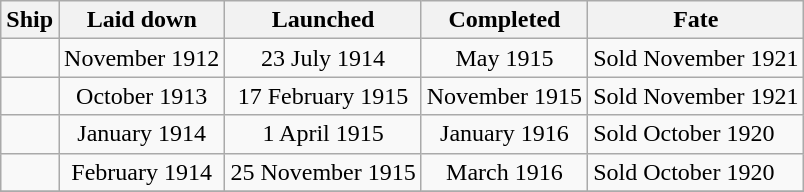<table class="wikitable">
<tr valign="top"|- valign="top">
<th align= center>Ship</th>
<th align= center>Laid down</th>
<th align= center>Launched</th>
<th align= center>Completed</th>
<th align= center>Fate</th>
</tr>
<tr valign="top">
<td align= left></td>
<td align= center>November 1912</td>
<td align= center>23 July 1914</td>
<td align= center>May 1915</td>
<td align= left>Sold November 1921</td>
</tr>
<tr valign="top">
<td align= left></td>
<td align= center>October 1913</td>
<td align= center>17 February 1915</td>
<td align= center>November 1915</td>
<td align= left>Sold November 1921</td>
</tr>
<tr valign="top">
<td align= left></td>
<td align= center>January 1914</td>
<td align= center>1 April 1915</td>
<td align= center>January 1916</td>
<td align= left>Sold October 1920</td>
</tr>
<tr valign="top">
<td align= left></td>
<td align= center>February 1914</td>
<td align= center>25 November 1915</td>
<td align= center>March 1916</td>
<td align= left>Sold October 1920</td>
</tr>
<tr>
</tr>
</table>
